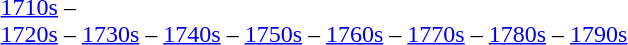<table class="toccolours" style="margin:auto;">
<tr>
<td><a href='#'>1710s</a> –<br><a href='#'>1720s</a> – 
<a href='#'>1730s</a> – 
<a href='#'>1740s</a> – 
<a href='#'>1750s</a> –
<a href='#'>1760s</a> – 
<a href='#'>1770s</a> – 
<a href='#'>1780s</a> – 
<a href='#'>1790s</a></td>
</tr>
</table>
